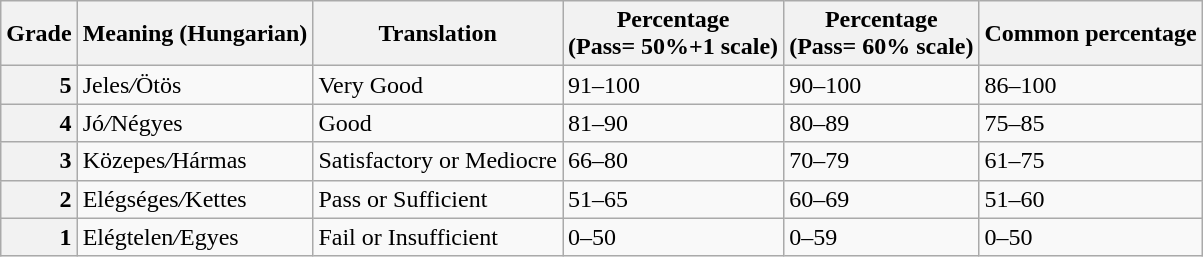<table class="wikitable">
<tr>
<th>Grade</th>
<th>Meaning (Hungarian)</th>
<th>Translation</th>
<th>Percentage<br>(Pass= 50%+1 scale)</th>
<th>Percentage<br>(Pass= 60% scale)</th>
<th>Common percentage</th>
</tr>
<tr>
<th style="text-align:right;">5</th>
<td>Jeles<em>/</em>Ötös</td>
<td>Very Good</td>
<td>91–100</td>
<td>90–100</td>
<td>86–100</td>
</tr>
<tr>
<th style="text-align:right;">4</th>
<td>Jó<em>/</em>Négyes</td>
<td>Good</td>
<td>81–90</td>
<td>80–89</td>
<td>75–85</td>
</tr>
<tr>
<th style="text-align:right;">3</th>
<td>Közepes<em>/</em>Hármas</td>
<td>Satisfactory or Mediocre</td>
<td>66–80</td>
<td>70–79</td>
<td>61–75</td>
</tr>
<tr>
<th style="text-align:right;">2</th>
<td>Elégséges<em>/</em>Kettes</td>
<td>Pass or Sufficient</td>
<td>51–65</td>
<td>60–69</td>
<td>51–60</td>
</tr>
<tr>
<th style="text-align:right;">1</th>
<td>Elégtelen<em>/</em>Egyes</td>
<td>Fail or Insufficient</td>
<td>0–50</td>
<td>0–59</td>
<td>0–50</td>
</tr>
</table>
